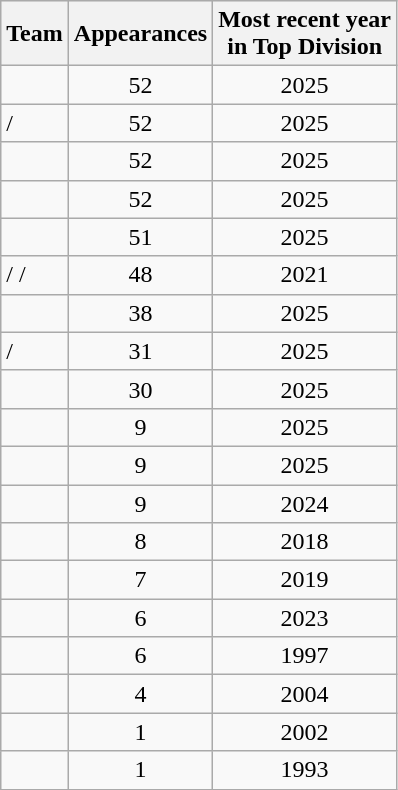<table class="wikitable sortable">
<tr bgcolor="#efefef" align="left">
<th>Team</th>
<th>Appearances</th>
<th>Most recent year<br>in Top Division</th>
</tr>
<tr align="center">
<td align="left"></td>
<td>52</td>
<td>2025</td>
</tr>
<tr align="center">
<td align="left"> / </td>
<td>52</td>
<td>2025</td>
</tr>
<tr align="center">
<td align="left"></td>
<td>52</td>
<td>2025</td>
</tr>
<tr align="center">
<td align="left"></td>
<td>52</td>
<td>2025</td>
</tr>
<tr align="center">
<td align="left"></td>
<td>51</td>
<td>2025</td>
</tr>
<tr align="center">
<td align="left"> /  / </td>
<td>48</td>
<td>2021</td>
</tr>
<tr align="center">
<td align="left"></td>
<td>38</td>
<td>2025</td>
</tr>
<tr align="center">
<td align="left"> / </td>
<td>31</td>
<td>2025</td>
</tr>
<tr align="center">
<td align="left"></td>
<td>30</td>
<td>2025</td>
</tr>
<tr align="center">
<td align="left"></td>
<td>9</td>
<td>2025</td>
</tr>
<tr align="center">
<td align="left"></td>
<td>9</td>
<td>2025</td>
</tr>
<tr align="center">
<td align="left"></td>
<td>9</td>
<td>2024</td>
</tr>
<tr align="center">
<td align="left"></td>
<td>8</td>
<td>2018</td>
</tr>
<tr align="center">
<td align="left"></td>
<td>7</td>
<td>2019</td>
</tr>
<tr align="center">
<td align="left"></td>
<td>6</td>
<td>2023</td>
</tr>
<tr align="center">
<td align="left"></td>
<td>6</td>
<td>1997</td>
</tr>
<tr align="center">
<td align="left"></td>
<td>4</td>
<td>2004</td>
</tr>
<tr align="center">
<td align="left"></td>
<td>1</td>
<td>2002</td>
</tr>
<tr align="center">
<td align="left"></td>
<td>1</td>
<td>1993</td>
</tr>
</table>
